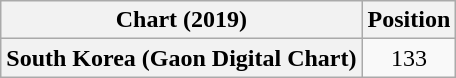<table class="wikitable plainrowheaders" style="text-align:center;">
<tr>
<th>Chart (2019)</th>
<th>Position</th>
</tr>
<tr>
<th scope="row">South Korea (Gaon Digital Chart)</th>
<td>133</td>
</tr>
</table>
